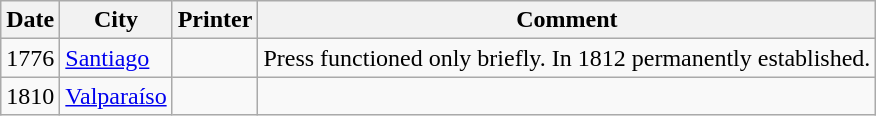<table class="wikitable">
<tr>
<th>Date</th>
<th>City</th>
<th>Printer</th>
<th>Comment</th>
</tr>
<tr>
<td>1776</td>
<td><a href='#'>Santiago</a></td>
<td></td>
<td>Press functioned only briefly. In 1812 permanently established.</td>
</tr>
<tr>
<td>1810</td>
<td><a href='#'>Valparaíso</a></td>
<td></td>
<td></td>
</tr>
</table>
